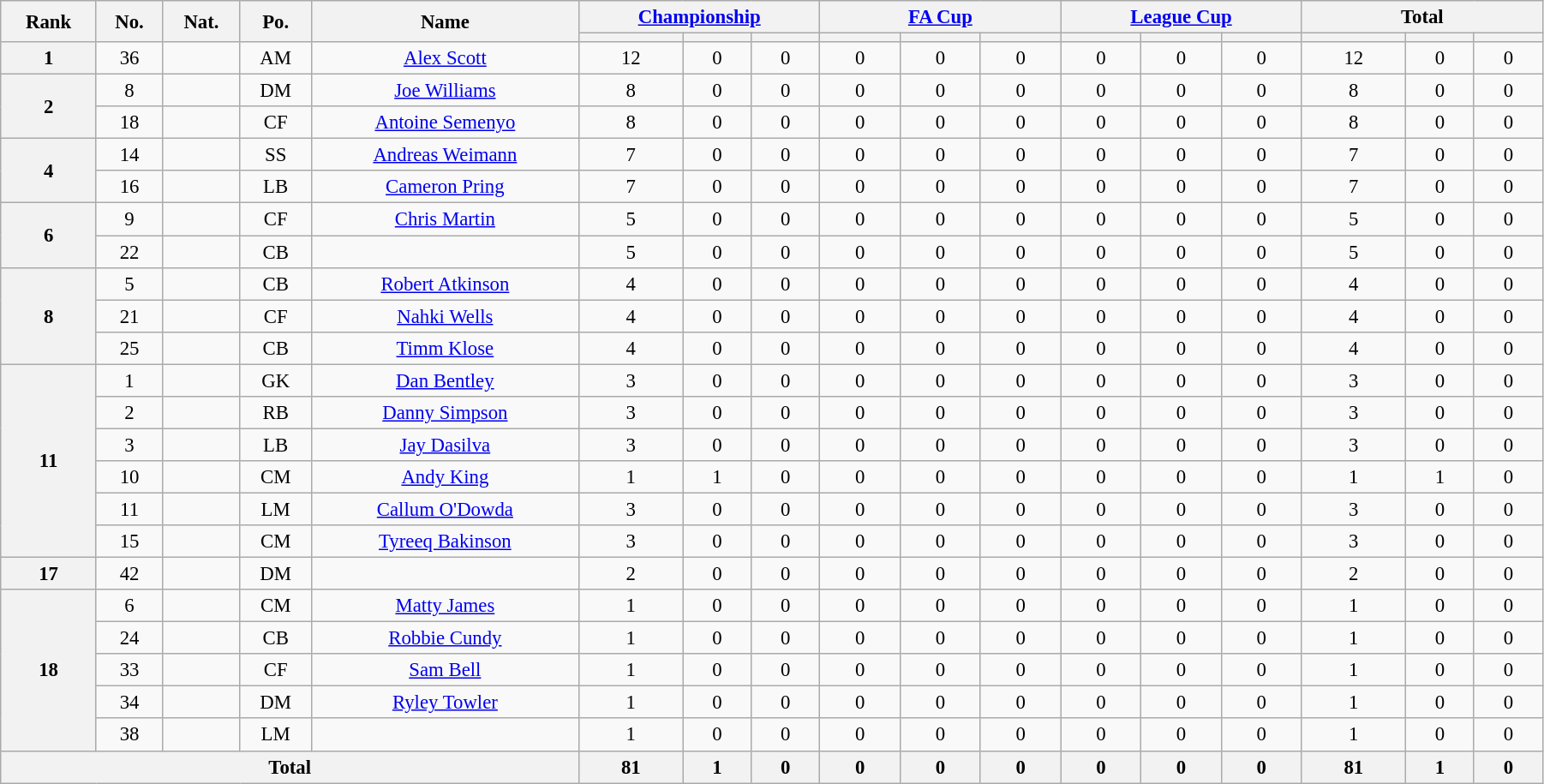<table class="wikitable" style="text-align:center; font-size:95%; width:95%;">
<tr>
<th rowspan=2>Rank</th>
<th rowspan=2>No.</th>
<th rowspan=2>Nat.</th>
<th rowspan=2>Po.</th>
<th rowspan=2>Name</th>
<th colspan=3 width=100px><a href='#'>Championship</a></th>
<th colspan=3 width=100px><a href='#'>FA Cup</a></th>
<th colspan=3 width=100px><a href='#'>League Cup</a></th>
<th colspan=3 width=100px>Total</th>
</tr>
<tr>
<th></th>
<th></th>
<th></th>
<th></th>
<th></th>
<th></th>
<th></th>
<th></th>
<th></th>
<th></th>
<th></th>
<th></th>
</tr>
<tr>
<th rowspan=1>1</th>
<td>36</td>
<td></td>
<td>AM</td>
<td><a href='#'>Alex Scott</a></td>
<td>12</td>
<td>0</td>
<td>0</td>
<td>0</td>
<td>0</td>
<td>0</td>
<td>0</td>
<td>0</td>
<td>0</td>
<td>12</td>
<td>0</td>
<td>0</td>
</tr>
<tr>
<th rowspan=2>2</th>
<td>8</td>
<td></td>
<td>DM</td>
<td><a href='#'>Joe Williams</a></td>
<td>8</td>
<td>0</td>
<td>0</td>
<td>0</td>
<td>0</td>
<td>0</td>
<td>0</td>
<td>0</td>
<td>0</td>
<td>8</td>
<td>0</td>
<td>0</td>
</tr>
<tr>
<td>18</td>
<td></td>
<td>CF</td>
<td><a href='#'>Antoine Semenyo</a></td>
<td>8</td>
<td>0</td>
<td>0</td>
<td>0</td>
<td>0</td>
<td>0</td>
<td>0</td>
<td>0</td>
<td>0</td>
<td>8</td>
<td>0</td>
<td>0</td>
</tr>
<tr>
<th rowspan=2>4</th>
<td>14</td>
<td></td>
<td>SS</td>
<td><a href='#'>Andreas Weimann</a></td>
<td>7</td>
<td>0</td>
<td>0</td>
<td>0</td>
<td>0</td>
<td>0</td>
<td>0</td>
<td>0</td>
<td>0</td>
<td>7</td>
<td>0</td>
<td>0</td>
</tr>
<tr>
<td>16</td>
<td></td>
<td>LB</td>
<td><a href='#'>Cameron Pring</a></td>
<td>7</td>
<td>0</td>
<td>0</td>
<td>0</td>
<td>0</td>
<td>0</td>
<td>0</td>
<td>0</td>
<td>0</td>
<td>7</td>
<td>0</td>
<td>0</td>
</tr>
<tr>
<th rowspan=2>6</th>
<td>9</td>
<td></td>
<td>CF</td>
<td><a href='#'>Chris Martin</a></td>
<td>5</td>
<td>0</td>
<td>0</td>
<td>0</td>
<td>0</td>
<td>0</td>
<td>0</td>
<td>0</td>
<td>0</td>
<td>5</td>
<td>0</td>
<td>0</td>
</tr>
<tr>
<td>22</td>
<td></td>
<td>CB</td>
<td></td>
<td>5</td>
<td>0</td>
<td>0</td>
<td>0</td>
<td>0</td>
<td>0</td>
<td>0</td>
<td>0</td>
<td>0</td>
<td>5</td>
<td>0</td>
<td>0</td>
</tr>
<tr>
<th rowspan=3>8</th>
<td>5</td>
<td></td>
<td>CB</td>
<td><a href='#'>Robert Atkinson</a></td>
<td>4</td>
<td>0</td>
<td>0</td>
<td>0</td>
<td>0</td>
<td>0</td>
<td>0</td>
<td>0</td>
<td>0</td>
<td>4</td>
<td>0</td>
<td>0</td>
</tr>
<tr>
<td>21</td>
<td></td>
<td>CF</td>
<td><a href='#'>Nahki Wells</a></td>
<td>4</td>
<td>0</td>
<td>0</td>
<td>0</td>
<td>0</td>
<td>0</td>
<td>0</td>
<td>0</td>
<td>0</td>
<td>4</td>
<td>0</td>
<td>0</td>
</tr>
<tr>
<td>25</td>
<td></td>
<td>CB</td>
<td><a href='#'>Timm Klose</a></td>
<td>4</td>
<td>0</td>
<td>0</td>
<td>0</td>
<td>0</td>
<td>0</td>
<td>0</td>
<td>0</td>
<td>0</td>
<td>4</td>
<td>0</td>
<td>0</td>
</tr>
<tr>
<th rowspan=6>11</th>
<td>1</td>
<td></td>
<td>GK</td>
<td><a href='#'>Dan Bentley</a></td>
<td>3</td>
<td>0</td>
<td>0</td>
<td>0</td>
<td>0</td>
<td>0</td>
<td>0</td>
<td>0</td>
<td>0</td>
<td>3</td>
<td>0</td>
<td>0</td>
</tr>
<tr>
<td>2</td>
<td></td>
<td>RB</td>
<td><a href='#'>Danny Simpson</a></td>
<td>3</td>
<td>0</td>
<td>0</td>
<td>0</td>
<td>0</td>
<td>0</td>
<td>0</td>
<td>0</td>
<td>0</td>
<td>3</td>
<td>0</td>
<td>0</td>
</tr>
<tr>
<td>3</td>
<td></td>
<td>LB</td>
<td><a href='#'>Jay Dasilva</a></td>
<td>3</td>
<td>0</td>
<td>0</td>
<td>0</td>
<td>0</td>
<td>0</td>
<td>0</td>
<td>0</td>
<td>0</td>
<td>3</td>
<td>0</td>
<td>0</td>
</tr>
<tr>
<td>10</td>
<td></td>
<td>CM</td>
<td><a href='#'>Andy King</a></td>
<td>1</td>
<td>1</td>
<td>0</td>
<td>0</td>
<td>0</td>
<td>0</td>
<td>0</td>
<td>0</td>
<td>0</td>
<td>1</td>
<td>1</td>
<td>0</td>
</tr>
<tr>
<td>11</td>
<td></td>
<td>LM</td>
<td><a href='#'>Callum O'Dowda</a></td>
<td>3</td>
<td>0</td>
<td>0</td>
<td>0</td>
<td>0</td>
<td>0</td>
<td>0</td>
<td>0</td>
<td>0</td>
<td>3</td>
<td>0</td>
<td>0</td>
</tr>
<tr>
<td>15</td>
<td></td>
<td>CM</td>
<td><a href='#'>Tyreeq Bakinson</a></td>
<td>3</td>
<td>0</td>
<td>0</td>
<td>0</td>
<td>0</td>
<td>0</td>
<td>0</td>
<td>0</td>
<td>0</td>
<td>3</td>
<td>0</td>
<td>0</td>
</tr>
<tr>
<th rowspan=1>17</th>
<td>42</td>
<td></td>
<td>DM</td>
<td></td>
<td>2</td>
<td>0</td>
<td>0</td>
<td>0</td>
<td>0</td>
<td>0</td>
<td>0</td>
<td>0</td>
<td>0</td>
<td>2</td>
<td>0</td>
<td>0</td>
</tr>
<tr>
<th rowspan=5>18</th>
<td>6</td>
<td></td>
<td>CM</td>
<td><a href='#'>Matty James</a></td>
<td>1</td>
<td>0</td>
<td>0</td>
<td>0</td>
<td>0</td>
<td>0</td>
<td>0</td>
<td>0</td>
<td>0</td>
<td>1</td>
<td>0</td>
<td>0</td>
</tr>
<tr>
<td>24</td>
<td></td>
<td>CB</td>
<td><a href='#'>Robbie Cundy</a></td>
<td>1</td>
<td>0</td>
<td>0</td>
<td>0</td>
<td>0</td>
<td>0</td>
<td>0</td>
<td>0</td>
<td>0</td>
<td>1</td>
<td>0</td>
<td>0</td>
</tr>
<tr>
<td>33</td>
<td></td>
<td>CF</td>
<td><a href='#'>Sam Bell</a></td>
<td>1</td>
<td>0</td>
<td>0</td>
<td>0</td>
<td>0</td>
<td>0</td>
<td>0</td>
<td>0</td>
<td>0</td>
<td>1</td>
<td>0</td>
<td>0</td>
</tr>
<tr>
<td>34</td>
<td></td>
<td>DM</td>
<td><a href='#'>Ryley Towler</a></td>
<td>1</td>
<td>0</td>
<td>0</td>
<td>0</td>
<td>0</td>
<td>0</td>
<td>0</td>
<td>0</td>
<td>0</td>
<td>1</td>
<td>0</td>
<td>0</td>
</tr>
<tr>
<td>38</td>
<td></td>
<td>LM</td>
<td></td>
<td>1</td>
<td>0</td>
<td>0</td>
<td>0</td>
<td>0</td>
<td>0</td>
<td>0</td>
<td>0</td>
<td>0</td>
<td>1</td>
<td>0</td>
<td>0</td>
</tr>
<tr>
<th colspan=5>Total</th>
<th>81</th>
<th>1</th>
<th>0</th>
<th>0</th>
<th>0</th>
<th>0</th>
<th>0</th>
<th>0</th>
<th>0</th>
<th>81</th>
<th>1</th>
<th>0</th>
</tr>
</table>
